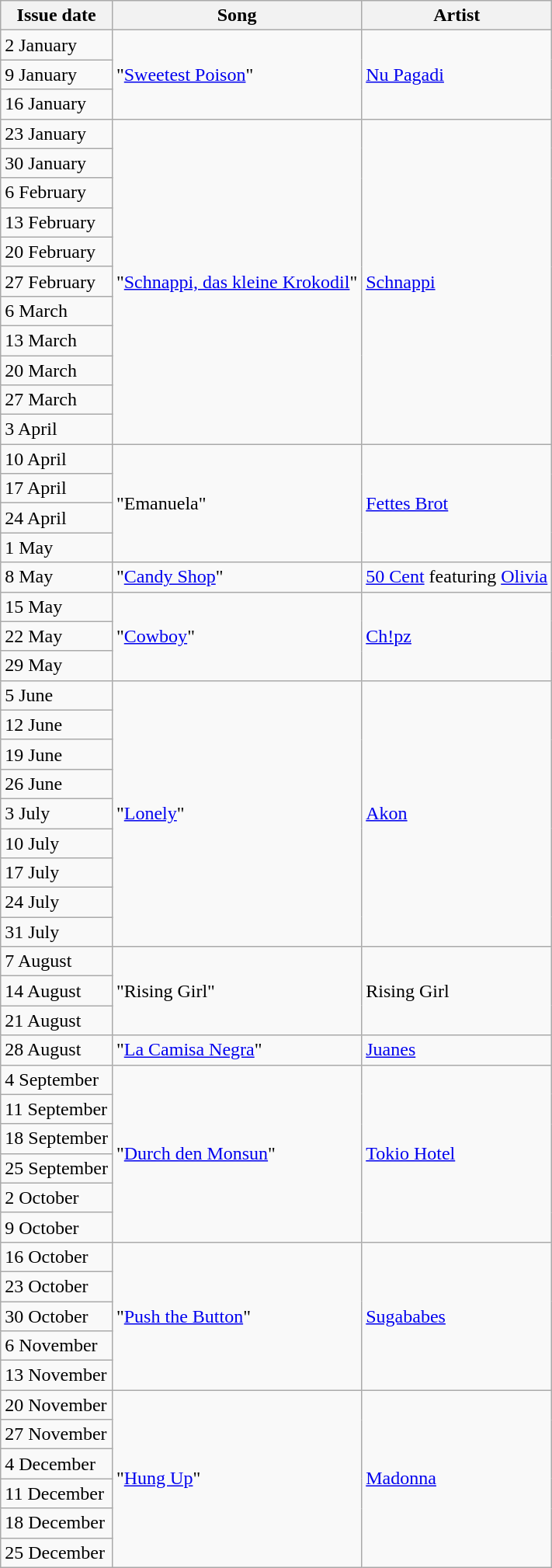<table class=wikitable>
<tr>
<th>Issue date</th>
<th>Song</th>
<th>Artist</th>
</tr>
<tr>
<td>2 January</td>
<td rowspan=3>"<a href='#'>Sweetest Poison</a>"</td>
<td rowspan=3><a href='#'>Nu Pagadi</a></td>
</tr>
<tr>
<td>9 January</td>
</tr>
<tr>
<td>16 January</td>
</tr>
<tr>
<td>23 January</td>
<td rowspan=11>"<a href='#'>Schnappi, das kleine Krokodil</a>"</td>
<td rowspan=11><a href='#'>Schnappi</a></td>
</tr>
<tr>
<td>30 January</td>
</tr>
<tr>
<td>6 February</td>
</tr>
<tr>
<td>13 February</td>
</tr>
<tr>
<td>20 February</td>
</tr>
<tr>
<td>27 February</td>
</tr>
<tr>
<td>6 March</td>
</tr>
<tr>
<td>13 March</td>
</tr>
<tr>
<td>20 March</td>
</tr>
<tr>
<td>27 March</td>
</tr>
<tr>
<td>3 April</td>
</tr>
<tr>
<td>10 April</td>
<td rowspan=4>"Emanuela"</td>
<td rowspan=4><a href='#'>Fettes Brot</a></td>
</tr>
<tr>
<td>17 April</td>
</tr>
<tr>
<td>24 April</td>
</tr>
<tr>
<td>1 May</td>
</tr>
<tr>
<td>8 May</td>
<td>"<a href='#'>Candy Shop</a>"</td>
<td><a href='#'>50 Cent</a> featuring <a href='#'>Olivia</a></td>
</tr>
<tr>
<td>15 May</td>
<td rowspan=3>"<a href='#'>Cowboy</a>"</td>
<td rowspan=3><a href='#'>Ch!pz</a></td>
</tr>
<tr>
<td>22 May</td>
</tr>
<tr>
<td>29 May</td>
</tr>
<tr>
<td>5 June</td>
<td rowspan=9>"<a href='#'>Lonely</a>"</td>
<td rowspan=9><a href='#'>Akon</a></td>
</tr>
<tr>
<td>12 June</td>
</tr>
<tr>
<td>19 June</td>
</tr>
<tr>
<td>26 June</td>
</tr>
<tr>
<td>3 July</td>
</tr>
<tr>
<td>10 July</td>
</tr>
<tr>
<td>17 July</td>
</tr>
<tr>
<td>24 July</td>
</tr>
<tr>
<td>31 July</td>
</tr>
<tr>
<td>7 August</td>
<td rowspan=3>"Rising Girl"</td>
<td rowspan=3>Rising Girl</td>
</tr>
<tr>
<td>14 August</td>
</tr>
<tr>
<td>21 August</td>
</tr>
<tr>
<td>28 August</td>
<td>"<a href='#'>La Camisa Negra</a>"</td>
<td><a href='#'>Juanes</a></td>
</tr>
<tr>
<td>4 September</td>
<td rowspan=6>"<a href='#'>Durch den Monsun</a>"</td>
<td rowspan=6><a href='#'>Tokio Hotel</a></td>
</tr>
<tr>
<td>11 September</td>
</tr>
<tr>
<td>18 September</td>
</tr>
<tr>
<td>25 September</td>
</tr>
<tr>
<td>2 October</td>
</tr>
<tr>
<td>9 October</td>
</tr>
<tr>
<td>16 October</td>
<td rowspan=5>"<a href='#'>Push the Button</a>"</td>
<td rowspan=5><a href='#'>Sugababes</a></td>
</tr>
<tr>
<td>23 October</td>
</tr>
<tr>
<td>30 October</td>
</tr>
<tr>
<td>6 November</td>
</tr>
<tr>
<td>13 November</td>
</tr>
<tr>
<td>20 November</td>
<td rowspan=6>"<a href='#'>Hung Up</a>"</td>
<td rowspan=6><a href='#'>Madonna</a></td>
</tr>
<tr>
<td>27 November</td>
</tr>
<tr>
<td>4 December</td>
</tr>
<tr>
<td>11 December</td>
</tr>
<tr>
<td>18 December</td>
</tr>
<tr>
<td>25 December</td>
</tr>
</table>
